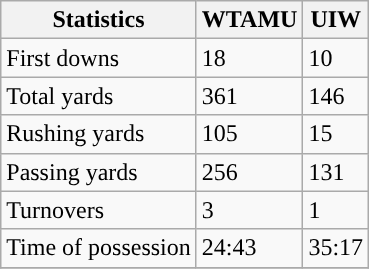<table class="wikitable">
<tr>
<th>Statistics</th>
<th>WTAMU</th>
<th>UIW</th>
</tr>
<tr>
<td>First downs</td>
<td>18</td>
<td>10</td>
</tr>
<tr>
<td>Total yards</td>
<td>361</td>
<td>146</td>
</tr>
<tr>
<td>Rushing yards</td>
<td>105</td>
<td>15</td>
</tr>
<tr>
<td>Passing yards</td>
<td>256</td>
<td>131</td>
</tr>
<tr>
<td>Turnovers</td>
<td>3</td>
<td>1</td>
</tr>
<tr>
<td>Time of possession</td>
<td>24:43</td>
<td>35:17</td>
</tr>
<tr>
</tr>
</table>
